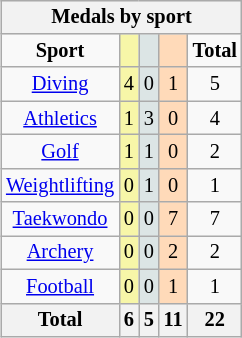<table class="wikitable" style="font-size:85%; float:right">
<tr bgcolor=#efefef>
<th colspan=7>Medals by sport</th>
</tr>
<tr align=center>
<td><strong>Sport</strong></td>
<td bgcolor=#f7f6a8></td>
<td bgcolor=#dce5e5></td>
<td bgcolor=#ffdab9></td>
<td><strong>Total</strong></td>
</tr>
<tr align=center>
<td><a href='#'>Diving</a></td>
<td bgcolor=#f7f6a8>4</td>
<td bgcolor=#dce5e5>0</td>
<td bgcolor=#ffdab9>1</td>
<td>5</td>
</tr>
<tr align=center>
<td><a href='#'>Athletics</a></td>
<td bgcolor=#f7f6a8>1</td>
<td bgcolor=#dce5e5>3</td>
<td bgcolor=#ffdab9>0</td>
<td>4</td>
</tr>
<tr align=center>
<td><a href='#'>Golf</a></td>
<td bgcolor=#f7f6a8>1</td>
<td bgcolor=#dce5e5>1</td>
<td bgcolor=#ffdab9>0</td>
<td>2</td>
</tr>
<tr align=center>
<td><a href='#'>Weightlifting</a></td>
<td bgcolor=#f7f6a8>0</td>
<td bgcolor=#dce5e5>1</td>
<td bgcolor=#ffdab9>0</td>
<td>1</td>
</tr>
<tr align=center>
<td><a href='#'>Taekwondo</a></td>
<td bgcolor=#f7f6a8>0</td>
<td bgcolor=#dce5e5>0</td>
<td bgcolor=#ffdab9>7</td>
<td>7</td>
</tr>
<tr align=center>
<td><a href='#'>Archery</a></td>
<td bgcolor=#f7f6a8>0</td>
<td bgcolor=#dce5e5>0</td>
<td bgcolor=#ffdab9>2</td>
<td>2</td>
</tr>
<tr align=center>
<td><a href='#'>Football</a></td>
<td bgcolor=#f7f6a8>0</td>
<td bgcolor=#dce5e5>0</td>
<td bgcolor=#ffdab9>1</td>
<td>1</td>
</tr>
<tr align=center>
<th>Total</th>
<th bgcolor=gold>6</th>
<th bgcolor=silver>5</th>
<th bgcolor=#c96>11</th>
<th>22</th>
</tr>
</table>
